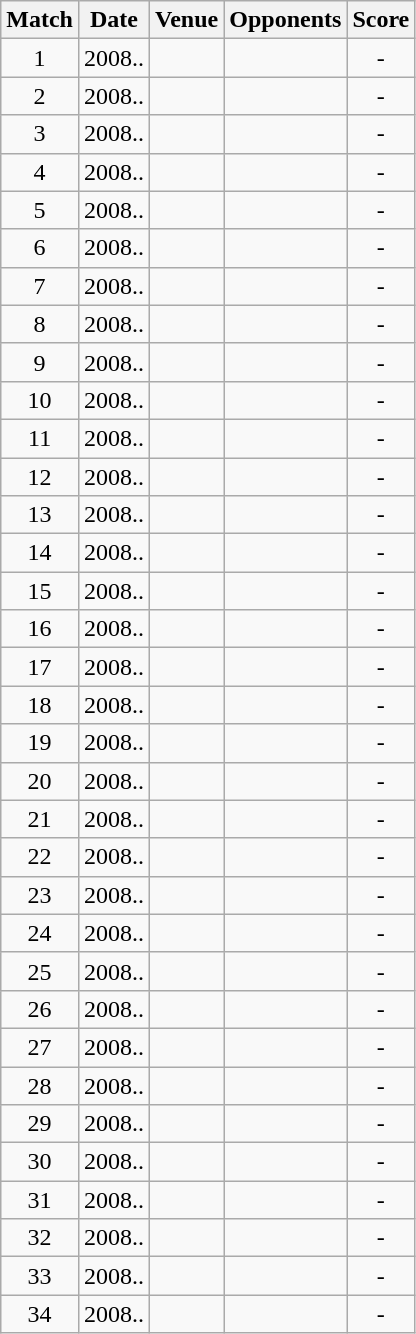<table class="wikitable" style="text-align:center;">
<tr>
<th>Match</th>
<th>Date</th>
<th>Venue</th>
<th>Opponents</th>
<th>Score</th>
</tr>
<tr>
<td>1</td>
<td>2008..</td>
<td><a href='#'></a></td>
<td><a href='#'></a></td>
<td>-</td>
</tr>
<tr>
<td>2</td>
<td>2008..</td>
<td><a href='#'></a></td>
<td><a href='#'></a></td>
<td>-</td>
</tr>
<tr>
<td>3</td>
<td>2008..</td>
<td><a href='#'></a></td>
<td><a href='#'></a></td>
<td>-</td>
</tr>
<tr>
<td>4</td>
<td>2008..</td>
<td><a href='#'></a></td>
<td><a href='#'></a></td>
<td>-</td>
</tr>
<tr>
<td>5</td>
<td>2008..</td>
<td><a href='#'></a></td>
<td><a href='#'></a></td>
<td>-</td>
</tr>
<tr>
<td>6</td>
<td>2008..</td>
<td><a href='#'></a></td>
<td><a href='#'></a></td>
<td>-</td>
</tr>
<tr>
<td>7</td>
<td>2008..</td>
<td><a href='#'></a></td>
<td><a href='#'></a></td>
<td>-</td>
</tr>
<tr>
<td>8</td>
<td>2008..</td>
<td><a href='#'></a></td>
<td><a href='#'></a></td>
<td>-</td>
</tr>
<tr>
<td>9</td>
<td>2008..</td>
<td><a href='#'></a></td>
<td><a href='#'></a></td>
<td>-</td>
</tr>
<tr>
<td>10</td>
<td>2008..</td>
<td><a href='#'></a></td>
<td><a href='#'></a></td>
<td>-</td>
</tr>
<tr>
<td>11</td>
<td>2008..</td>
<td><a href='#'></a></td>
<td><a href='#'></a></td>
<td>-</td>
</tr>
<tr>
<td>12</td>
<td>2008..</td>
<td><a href='#'></a></td>
<td><a href='#'></a></td>
<td>-</td>
</tr>
<tr>
<td>13</td>
<td>2008..</td>
<td><a href='#'></a></td>
<td><a href='#'></a></td>
<td>-</td>
</tr>
<tr>
<td>14</td>
<td>2008..</td>
<td><a href='#'></a></td>
<td><a href='#'></a></td>
<td>-</td>
</tr>
<tr>
<td>15</td>
<td>2008..</td>
<td><a href='#'></a></td>
<td><a href='#'></a></td>
<td>-</td>
</tr>
<tr>
<td>16</td>
<td>2008..</td>
<td><a href='#'></a></td>
<td><a href='#'></a></td>
<td>-</td>
</tr>
<tr>
<td>17</td>
<td>2008..</td>
<td><a href='#'></a></td>
<td><a href='#'></a></td>
<td>-</td>
</tr>
<tr>
<td>18</td>
<td>2008..</td>
<td><a href='#'></a></td>
<td><a href='#'></a></td>
<td>-</td>
</tr>
<tr>
<td>19</td>
<td>2008..</td>
<td><a href='#'></a></td>
<td><a href='#'></a></td>
<td>-</td>
</tr>
<tr>
<td>20</td>
<td>2008..</td>
<td><a href='#'></a></td>
<td><a href='#'></a></td>
<td>-</td>
</tr>
<tr>
<td>21</td>
<td>2008..</td>
<td><a href='#'></a></td>
<td><a href='#'></a></td>
<td>-</td>
</tr>
<tr>
<td>22</td>
<td>2008..</td>
<td><a href='#'></a></td>
<td><a href='#'></a></td>
<td>-</td>
</tr>
<tr>
<td>23</td>
<td>2008..</td>
<td><a href='#'></a></td>
<td><a href='#'></a></td>
<td>-</td>
</tr>
<tr>
<td>24</td>
<td>2008..</td>
<td><a href='#'></a></td>
<td><a href='#'></a></td>
<td>-</td>
</tr>
<tr>
<td>25</td>
<td>2008..</td>
<td><a href='#'></a></td>
<td><a href='#'></a></td>
<td>-</td>
</tr>
<tr>
<td>26</td>
<td>2008..</td>
<td><a href='#'></a></td>
<td><a href='#'></a></td>
<td>-</td>
</tr>
<tr>
<td>27</td>
<td>2008..</td>
<td><a href='#'></a></td>
<td><a href='#'></a></td>
<td>-</td>
</tr>
<tr>
<td>28</td>
<td>2008..</td>
<td><a href='#'></a></td>
<td><a href='#'></a></td>
<td>-</td>
</tr>
<tr>
<td>29</td>
<td>2008..</td>
<td><a href='#'></a></td>
<td><a href='#'></a></td>
<td>-</td>
</tr>
<tr>
<td>30</td>
<td>2008..</td>
<td><a href='#'></a></td>
<td><a href='#'></a></td>
<td>-</td>
</tr>
<tr>
<td>31</td>
<td>2008..</td>
<td><a href='#'></a></td>
<td><a href='#'></a></td>
<td>-</td>
</tr>
<tr>
<td>32</td>
<td>2008..</td>
<td><a href='#'></a></td>
<td><a href='#'></a></td>
<td>-</td>
</tr>
<tr>
<td>33</td>
<td>2008..</td>
<td><a href='#'></a></td>
<td><a href='#'></a></td>
<td>-</td>
</tr>
<tr>
<td>34</td>
<td>2008..</td>
<td><a href='#'></a></td>
<td><a href='#'></a></td>
<td>-</td>
</tr>
</table>
